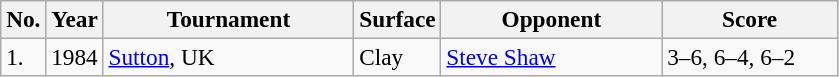<table class="sortable wikitable" style=font-size:97%>
<tr>
<th>No.</th>
<th>Year</th>
<th style="width:160px">Tournament</th>
<th style="width:50px">Surface</th>
<th style="width:140px">Opponent</th>
<th style="width:110px" class="unsortable">Score</th>
</tr>
<tr>
<td>1.</td>
<td>1984</td>
<td><a href='#'>Sutton</a>, UK</td>
<td>Clay</td>
<td> <a href='#'>Steve Shaw</a></td>
<td>3–6, 6–4, 6–2</td>
</tr>
</table>
